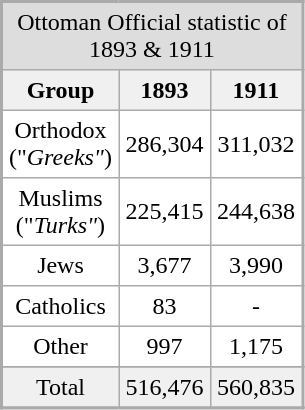<table cellpadding="4" cellspacing="0" width=180 align="left" rules="all" style="margin: 1em; background: #ffffff; border: 2px solid #aaa; font-size: 100%;">
<tr bgcolor=#DDDDDD>
<td colspan=8 align="center">Ottoman Official statistic of 1893 & 1911</td>
</tr>
<tr bgcolor=#f0f0f0 align="center">
<th>Group</th>
<th>1893</th>
<th>1911</th>
</tr>
<tr align="center">
<td>Orthodox ("<em>Greeks"</em>)</td>
<td>286,304</td>
<td>311,032</td>
</tr>
<tr align="center">
<td>Muslims ("<em>Turks"</em>)</td>
<td>225,415</td>
<td>244,638</td>
</tr>
<tr align="center">
<td>Jews</td>
<td>3,677</td>
<td>3,990</td>
</tr>
<tr align="center">
<td>Catholics</td>
<td>83</td>
<td>-</td>
</tr>
<tr align="center">
<td>Other</td>
<td>997</td>
<td>1,175</td>
</tr>
<tr align="center">
</tr>
<tr bgcolor=#f0f0f0 align="center">
<td>Total</td>
<td>516,476</td>
<td>560,835</td>
</tr>
<tr>
</tr>
</table>
